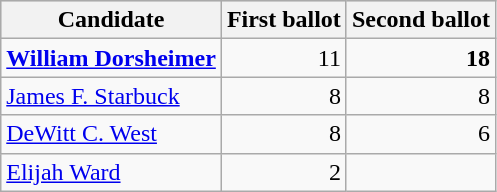<table class=wikitable>
<tr bgcolor=lightgrey>
<th>Candidate</th>
<th>First ballot</th>
<th>Second ballot</th>
</tr>
<tr>
<td><strong><a href='#'>William Dorsheimer</a></strong></td>
<td align="right">11</td>
<td align="right"><strong>18</strong></td>
</tr>
<tr>
<td><a href='#'>James F. Starbuck</a></td>
<td align="right">8</td>
<td align="right">8</td>
</tr>
<tr>
<td><a href='#'>DeWitt C. West</a></td>
<td align="right">8</td>
<td align="right">6</td>
</tr>
<tr>
<td><a href='#'>Elijah Ward</a></td>
<td align="right">2</td>
<td></td>
</tr>
</table>
